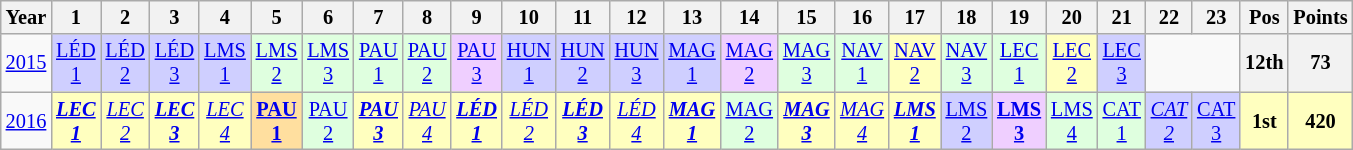<table class="wikitable" style="text-align:center; font-size:85%">
<tr>
<th>Year</th>
<th>1</th>
<th>2</th>
<th>3</th>
<th>4</th>
<th>5</th>
<th>6</th>
<th>7</th>
<th>8</th>
<th>9</th>
<th>10</th>
<th>11</th>
<th>12</th>
<th>13</th>
<th>14</th>
<th>15</th>
<th>16</th>
<th>17</th>
<th>18</th>
<th>19</th>
<th>20</th>
<th>21</th>
<th>22</th>
<th>23</th>
<th>Pos</th>
<th>Points</th>
</tr>
<tr>
<td><a href='#'>2015</a></td>
<td style="background:#CFCFFF;"><a href='#'>LÉD<br>1</a><br></td>
<td style="background:#CFCFFF;"><a href='#'>LÉD<br>2</a><br></td>
<td style="background:#CFCFFF;"><a href='#'>LÉD<br>3</a><br></td>
<td style="background:#CFCFFF;"><a href='#'>LMS<br>1</a><br></td>
<td style="background:#DFFFDF;"><a href='#'>LMS<br>2</a><br></td>
<td style="background:#DFFFDF;"><a href='#'>LMS<br>3</a><br></td>
<td style="background:#DFFFDF;"><a href='#'>PAU<br>1</a><br></td>
<td style="background:#DFFFDF;"><a href='#'>PAU<br>2</a><br></td>
<td style="background:#EFCFFF;"><a href='#'>PAU<br>3</a><br></td>
<td style="background:#CFCFFF;"><a href='#'>HUN<br>1</a><br></td>
<td style="background:#CFCFFF;"><a href='#'>HUN<br>2</a><br></td>
<td style="background:#CFCFFF;"><a href='#'>HUN<br>3</a><br></td>
<td style="background:#CFCFFF;"><a href='#'>MAG<br>1</a><br></td>
<td style="background:#EFCFFF;"><a href='#'>MAG<br>2</a><br></td>
<td style="background:#DFFFDF;"><a href='#'>MAG<br>3</a><br></td>
<td style="background:#DFFFDF;"><a href='#'>NAV<br>1</a><br></td>
<td style="background:#FFFFBF;"><a href='#'>NAV<br>2</a><br></td>
<td style="background:#DFFFDF;"><a href='#'>NAV<br>3</a><br></td>
<td style="background:#DFFFDF;"><a href='#'>LEC<br>1</a><br></td>
<td style="background:#FFFFBF;"><a href='#'>LEC<br>2</a><br></td>
<td style="background:#CFCFFF;"><a href='#'>LEC<br>3</a><br></td>
<td colspan=2></td>
<th>12th</th>
<th>73</th>
</tr>
<tr>
<td><a href='#'>2016</a></td>
<td style="background:#FFFFBF;"><strong><em><a href='#'>LEC<br>1</a></em></strong><br></td>
<td style="background:#FFFFBF;"><em><a href='#'>LEC<br>2</a></em><br></td>
<td style="background:#FFFFBF;"><strong><em><a href='#'>LEC<br>3</a></em></strong><br></td>
<td style="background:#FFFFBF;"><em><a href='#'>LEC<br>4</a></em><br></td>
<td style="background:#FFDF9F;"><strong><a href='#'>PAU<br>1</a></strong><br></td>
<td style="background:#DFFFDF;"><a href='#'>PAU<br>2</a><br></td>
<td style="background:#FFFFBF;"><strong><em><a href='#'>PAU<br>3</a></em></strong><br></td>
<td style="background:#FFFFBF;"><em><a href='#'>PAU<br>4</a></em><br></td>
<td style="background:#FFFFBF;"><strong><em><a href='#'>LÉD<br>1</a></em></strong><br></td>
<td style="background:#FFFFBF;"><em><a href='#'>LÉD<br>2</a></em><br></td>
<td style="background:#FFFFBF;"><strong><em><a href='#'>LÉD<br>3</a></em></strong><br></td>
<td style="background:#FFFFBF;"><em><a href='#'>LÉD<br>4</a></em><br></td>
<td style="background:#FFFFBF;"><strong><em><a href='#'>MAG<br>1</a></em></strong><br></td>
<td style="background:#DFFFDF;"><a href='#'>MAG<br>2</a><br></td>
<td style="background:#FFFFBF;"><strong><em><a href='#'>MAG<br>3</a></em></strong><br></td>
<td style="background:#FFFFBF;"><em><a href='#'>MAG<br>4</a></em><br></td>
<td style="background:#FFFFBF;"><strong><em><a href='#'>LMS<br>1</a></em></strong><br></td>
<td style="background:#CFCFFF;"><a href='#'>LMS<br>2</a><br></td>
<td style="background:#EFCFFF;"><strong><a href='#'>LMS<br>3</a></strong><br></td>
<td style="background:#DFFFDF;"><a href='#'>LMS<br>4</a><br></td>
<td style="background:#DFFFDF;"><a href='#'>CAT<br>1</a><br></td>
<td style="background:#CFCFFF;"><em><a href='#'>CAT<br>2</a></em><br></td>
<td style="background:#CFCFFF;"><a href='#'>CAT<br>3</a><br></td>
<th style="background:#FFFFBF;">1st</th>
<th style="background:#FFFFBF;">420</th>
</tr>
</table>
